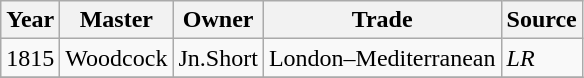<table class=" wikitable">
<tr>
<th>Year</th>
<th>Master</th>
<th>Owner</th>
<th>Trade</th>
<th>Source</th>
</tr>
<tr>
<td>1815</td>
<td>Woodcock</td>
<td>Jn.Short</td>
<td>London–Mediterranean</td>
<td><em>LR</em></td>
</tr>
<tr>
</tr>
</table>
